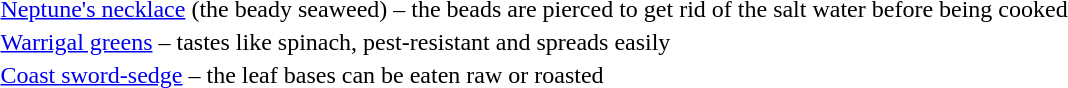<table>
<tr>
<td><a href='#'>Neptune's necklace</a> (the beady seaweed) – the beads are pierced to get rid of the salt water before being cooked</td>
</tr>
<tr>
<td><a href='#'>Warrigal greens</a> – tastes like spinach, pest-resistant and spreads easily</td>
</tr>
<tr>
<td><a href='#'>Coast sword-sedge</a> – the leaf bases can be eaten raw or roasted</td>
</tr>
</table>
